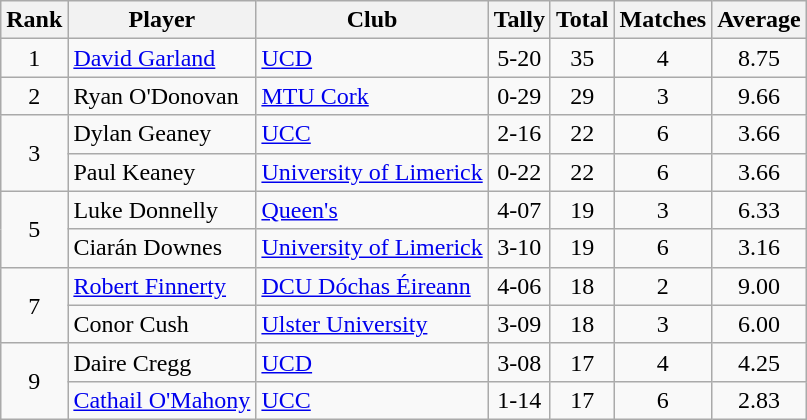<table class="wikitable">
<tr>
<th>Rank</th>
<th>Player</th>
<th>Club</th>
<th>Tally</th>
<th>Total</th>
<th>Matches</th>
<th>Average</th>
</tr>
<tr>
<td rowspan=1 align=center>1</td>
<td><a href='#'>David Garland</a></td>
<td><a href='#'>UCD</a></td>
<td align=center>5-20</td>
<td align=center>35</td>
<td align=center>4</td>
<td align=center>8.75</td>
</tr>
<tr>
<td rowspan=1 align=center>2</td>
<td>Ryan O'Donovan</td>
<td><a href='#'>MTU Cork</a></td>
<td align=center>0-29</td>
<td align=center>29</td>
<td align=center>3</td>
<td align=center>9.66</td>
</tr>
<tr>
<td rowspan=2 align=center>3</td>
<td>Dylan Geaney</td>
<td><a href='#'>UCC</a></td>
<td align=center>2-16</td>
<td align=center>22</td>
<td align=center>6</td>
<td align=center>3.66</td>
</tr>
<tr>
<td>Paul Keaney</td>
<td><a href='#'>University of Limerick</a></td>
<td align=center>0-22</td>
<td align=center>22</td>
<td align=center>6</td>
<td align=center>3.66</td>
</tr>
<tr>
<td rowspan=2 align=center>5</td>
<td>Luke Donnelly</td>
<td><a href='#'>Queen's</a></td>
<td align=center>4-07</td>
<td align=center>19</td>
<td align=center>3</td>
<td align=center>6.33</td>
</tr>
<tr>
<td>Ciarán Downes</td>
<td><a href='#'>University of Limerick</a></td>
<td align=center>3-10</td>
<td align=center>19</td>
<td align=center>6</td>
<td align=center>3.16</td>
</tr>
<tr>
<td rowspan=2 align=center>7</td>
<td><a href='#'>Robert Finnerty</a></td>
<td><a href='#'>DCU Dóchas Éireann</a></td>
<td align=center>4-06</td>
<td align=center>18</td>
<td align=center>2</td>
<td align=center>9.00</td>
</tr>
<tr>
<td>Conor Cush</td>
<td><a href='#'>Ulster University</a></td>
<td align=center>3-09</td>
<td align=center>18</td>
<td align=center>3</td>
<td align=center>6.00</td>
</tr>
<tr>
<td rowspan=2 align=center>9</td>
<td>Daire Cregg</td>
<td><a href='#'>UCD</a></td>
<td align=center>3-08</td>
<td align=center>17</td>
<td align=center>4</td>
<td align=center>4.25</td>
</tr>
<tr>
<td><a href='#'>Cathail O'Mahony</a></td>
<td><a href='#'>UCC</a></td>
<td align=center>1-14</td>
<td align=center>17</td>
<td align=center>6</td>
<td align=center>2.83</td>
</tr>
</table>
